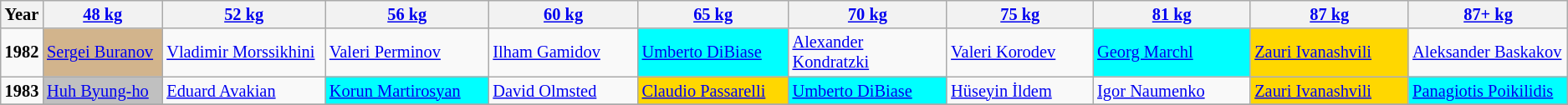<table class="wikitable sortable"  style="font-size: 85%">
<tr>
<th>Year</th>
<th width=200><a href='#'>48 kg</a></th>
<th width=275><a href='#'>52 kg</a></th>
<th width=275><a href='#'>56 kg</a></th>
<th width=275><a href='#'>60 kg</a></th>
<th width=275><a href='#'>65 kg</a></th>
<th width=275><a href='#'>70 kg</a></th>
<th width=275><a href='#'>75 kg</a></th>
<th width=275><a href='#'>81 kg</a></th>
<th width=275><a href='#'>87 kg</a></th>
<th width=275><a href='#'>87+ kg</a></th>
</tr>
<tr>
<td><strong>1982</strong></td>
<td bgcolor=#D2B48C> <a href='#'>Sergei Buranov</a></td>
<td> <a href='#'>Vladimir Morssikhini</a></td>
<td> <a href='#'>Valeri Perminov</a></td>
<td> <a href='#'>Ilham Gamidov</a></td>
<td bgcolor="aqua"> <a href='#'>Umberto DiBiase</a></td>
<td> <a href='#'>Alexander Kondratzki</a></td>
<td> <a href='#'>Valeri Korodev</a></td>
<td bgcolor="aqua"> <a href='#'>Georg Marchl</a></td>
<td bgcolor="gold"> <a href='#'>Zauri Ivanashvili</a></td>
<td> <a href='#'>Aleksander Baskakov</a></td>
</tr>
<tr>
<td><strong>1983</strong></td>
<td bgcolor="Silver"> <a href='#'>Huh Byung-ho</a></td>
<td> <a href='#'>Eduard Avakian</a></td>
<td bgcolor="aqua"> <a href='#'>Korun Martirosyan</a></td>
<td> <a href='#'>David Olmsted</a></td>
<td bgcolor="gold"> <a href='#'>Claudio Passarelli</a></td>
<td bgcolor="aqua"> <a href='#'>Umberto DiBiase</a></td>
<td> <a href='#'>Hüseyin İldem</a></td>
<td> <a href='#'>Igor Naumenko</a></td>
<td bgcolor="gold"> <a href='#'>Zauri Ivanashvili</a></td>
<td bgcolor="aqua"> <a href='#'>Panagiotis Poikilidis</a></td>
</tr>
<tr>
</tr>
</table>
